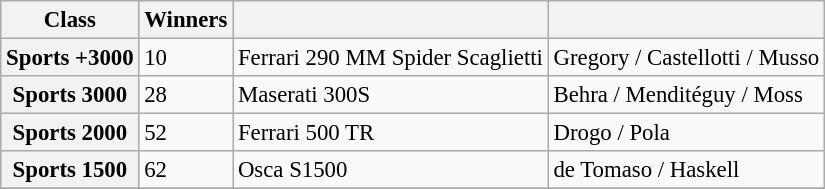<table class="wikitable" style="font-size: 95%">
<tr>
<th>Class</th>
<th>Winners</th>
<th></th>
<th></th>
</tr>
<tr>
<th>Sports +3000</th>
<td>10</td>
<td>Ferrari 290 MM Spider Scaglietti</td>
<td>Gregory / Castellotti / Musso</td>
</tr>
<tr>
<th>Sports 3000</th>
<td>28</td>
<td>Maserati 300S</td>
<td>Behra / Menditéguy / Moss</td>
</tr>
<tr>
<th>Sports 2000</th>
<td>52</td>
<td>Ferrari 500 TR</td>
<td>Drogo / Pola</td>
</tr>
<tr>
<th>Sports 1500</th>
<td>62</td>
<td>Osca S1500</td>
<td>de Tomaso / Haskell</td>
</tr>
<tr>
</tr>
</table>
